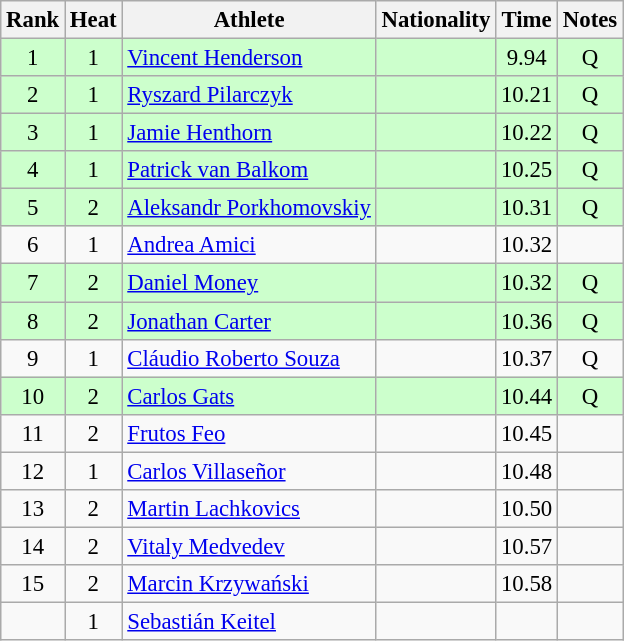<table class="wikitable sortable" style="text-align:center;font-size:95%">
<tr>
<th>Rank</th>
<th>Heat</th>
<th>Athlete</th>
<th>Nationality</th>
<th>Time</th>
<th>Notes</th>
</tr>
<tr bgcolor=ccffcc>
<td>1</td>
<td>1</td>
<td align="left"><a href='#'>Vincent Henderson</a></td>
<td align=left></td>
<td>9.94</td>
<td>Q</td>
</tr>
<tr bgcolor=ccffcc>
<td>2</td>
<td>1</td>
<td align="left"><a href='#'>Ryszard Pilarczyk</a></td>
<td align=left></td>
<td>10.21</td>
<td>Q</td>
</tr>
<tr bgcolor=ccffcc>
<td>3</td>
<td>1</td>
<td align="left"><a href='#'>Jamie Henthorn</a></td>
<td align=left></td>
<td>10.22</td>
<td>Q</td>
</tr>
<tr bgcolor=ccffcc>
<td>4</td>
<td>1</td>
<td align="left"><a href='#'>Patrick van Balkom</a></td>
<td align=left></td>
<td>10.25</td>
<td>Q</td>
</tr>
<tr bgcolor=ccffcc>
<td>5</td>
<td>2</td>
<td align="left"><a href='#'>Aleksandr Porkhomovskiy</a></td>
<td align=left></td>
<td>10.31</td>
<td>Q</td>
</tr>
<tr>
<td>6</td>
<td>1</td>
<td align="left"><a href='#'>Andrea Amici</a></td>
<td align=left></td>
<td>10.32</td>
<td></td>
</tr>
<tr bgcolor=ccffcc>
<td>7</td>
<td>2</td>
<td align="left"><a href='#'>Daniel Money</a></td>
<td align=left></td>
<td>10.32</td>
<td>Q</td>
</tr>
<tr bgcolor=ccffcc>
<td>8</td>
<td>2</td>
<td align="left"><a href='#'>Jonathan Carter</a></td>
<td align=left></td>
<td>10.36</td>
<td>Q</td>
</tr>
<tr>
<td>9</td>
<td>1</td>
<td align="left"><a href='#'>Cláudio Roberto Souza</a></td>
<td align=left></td>
<td>10.37</td>
<td>Q</td>
</tr>
<tr bgcolor=ccffcc>
<td>10</td>
<td>2</td>
<td align="left"><a href='#'>Carlos Gats</a></td>
<td align=left></td>
<td>10.44</td>
<td>Q</td>
</tr>
<tr>
<td>11</td>
<td>2</td>
<td align="left"><a href='#'>Frutos Feo</a></td>
<td align=left></td>
<td>10.45</td>
<td></td>
</tr>
<tr>
<td>12</td>
<td>1</td>
<td align="left"><a href='#'>Carlos Villaseñor</a></td>
<td align=left></td>
<td>10.48</td>
<td></td>
</tr>
<tr>
<td>13</td>
<td>2</td>
<td align="left"><a href='#'>Martin Lachkovics</a></td>
<td align=left></td>
<td>10.50</td>
<td></td>
</tr>
<tr>
<td>14</td>
<td>2</td>
<td align="left"><a href='#'>Vitaly Medvedev</a></td>
<td align=left></td>
<td>10.57</td>
<td></td>
</tr>
<tr>
<td>15</td>
<td>2</td>
<td align="left"><a href='#'>Marcin Krzywański</a></td>
<td align=left></td>
<td>10.58</td>
<td></td>
</tr>
<tr>
<td></td>
<td>1</td>
<td align="left"><a href='#'>Sebastián Keitel</a></td>
<td align=left></td>
<td></td>
<td></td>
</tr>
</table>
